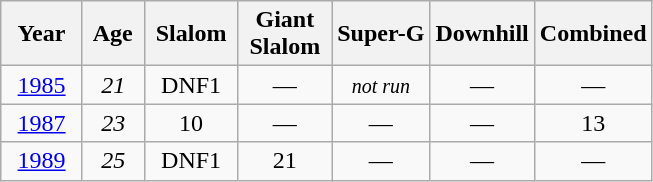<table class=wikitable style="text-align:center">
<tr>
<th>  Year  </th>
<th> Age </th>
<th> Slalom </th>
<th> Giant <br> Slalom </th>
<th>Super-G</th>
<th>Downhill</th>
<th>Combined</th>
</tr>
<tr>
<td><a href='#'>1985</a></td>
<td><em>21</em></td>
<td>DNF1</td>
<td>—</td>
<td><small><em>not run</em></small></td>
<td>—</td>
<td>—</td>
</tr>
<tr>
<td><a href='#'>1987</a></td>
<td><em>23</em></td>
<td>10</td>
<td>—</td>
<td>—</td>
<td>—</td>
<td>13</td>
</tr>
<tr>
<td><a href='#'>1989</a></td>
<td><em>25</em></td>
<td>DNF1</td>
<td>21</td>
<td>—</td>
<td>—</td>
<td>—</td>
</tr>
</table>
